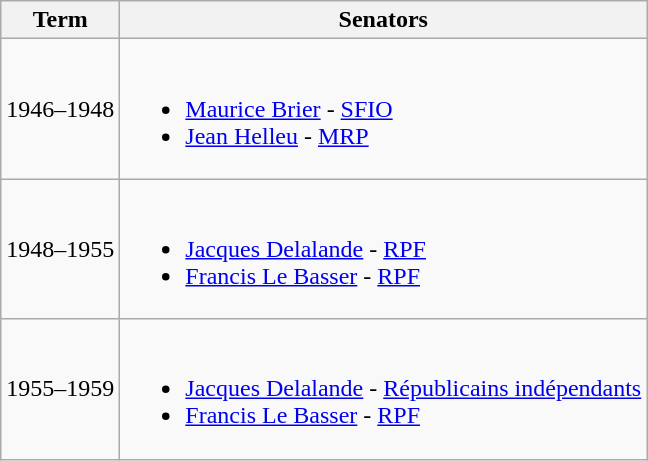<table class=wikitable>
<tr>
<th>Term</th>
<th>Senators</th>
</tr>
<tr>
<td>1946–1948</td>
<td><br><ul><li><a href='#'>Maurice Brier</a> - <a href='#'>SFIO</a></li><li><a href='#'>Jean Helleu</a> - <a href='#'>MRP</a></li></ul></td>
</tr>
<tr>
<td>1948–1955</td>
<td><br><ul><li><a href='#'>Jacques Delalande</a> - <a href='#'>RPF</a></li><li><a href='#'>Francis Le Basser</a> - <a href='#'>RPF</a></li></ul></td>
</tr>
<tr>
<td>1955–1959</td>
<td><br><ul><li><a href='#'>Jacques Delalande</a> - <a href='#'>Républicains indépendants</a></li><li><a href='#'>Francis Le Basser</a> - <a href='#'>RPF</a></li></ul></td>
</tr>
</table>
